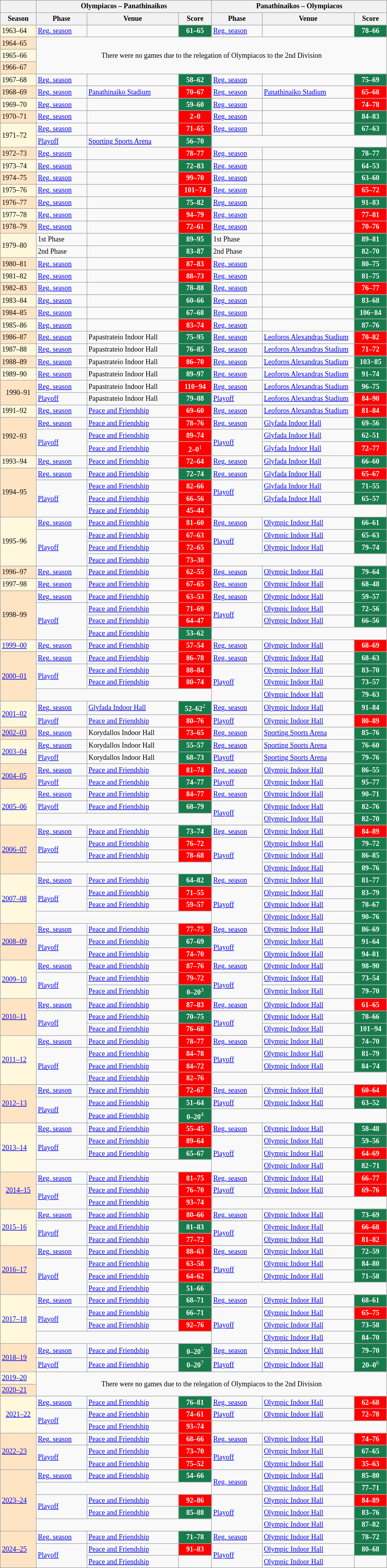<table class="wikitable" style="text-align: left; font-size: 12px">
<tr bgcolor=#CADCFB>
<th></th>
<th colspan=3 bgcolor=#fa8072>Olympiacos – Panathinaikos</th>
<th colspan=3 bgcolor=#00fa9a>Panathinaikos – Olympiacos</th>
</tr>
<tr>
<th width="55">Season</th>
<th width="80">Phase</th>
<th width="150">Venue</th>
<th width="50">Score</th>
<th width="80">Phase</th>
<th width="150">Venue</th>
<th width="50">Score</th>
</tr>
<tr>
<td bgcolor=#fff8dc rowspan="1">1963–64</td>
<td><a href='#'>Reg. season</a></td>
<td></td>
<td style="color:#ffffff;background:#187B4C" align="center"><strong>61–65</strong></td>
<td><a href='#'>Reg. season</a></td>
<td></td>
<td style="color:#ffffff;background:#187B4C" align="center"><strong>78–66</strong></td>
</tr>
<tr>
<td bgcolor=#ffe4c4 rowspan="1">1964–65</td>
<td rowspan="3" colspan="6" align="center">There were no games due to the relegation of Olympiacos to the 2nd Division</td>
</tr>
<tr>
<td bgcolor=#fff8dc rowspan="1">1965–66</td>
</tr>
<tr>
<td bgcolor=#ffe4c4 rowspan="1">1966–67</td>
</tr>
<tr>
<td bgcolor=#fff8dc rowspan="1">1967–68</td>
<td><a href='#'>Reg. season</a></td>
<td></td>
<td style="color:#ffffff;background:#187B4C" align="center"><strong>58–62</strong></td>
<td><a href='#'>Reg. season</a></td>
<td></td>
<td style="color:#ffffff;background:#187B4C" align="center"><strong>75–69</strong></td>
</tr>
<tr>
<td bgcolor=#ffe4c4 rowspan="1">1968–69</td>
<td><a href='#'>Reg. season</a></td>
<td><a href='#'>Panathinaiko Stadium</a></td>
<td style="color:#ffffff;background:#ff0000" align="center"><strong>70–67</strong></td>
<td><a href='#'>Reg. season</a></td>
<td><a href='#'>Panathinaiko Stadium</a></td>
<td style="color:#ffffff;background:#ff0000" align="center"><strong>65–68</strong></td>
</tr>
<tr>
<td bgcolor=#fff8dc rowspan="1">1969–70</td>
<td><a href='#'>Reg. season</a></td>
<td></td>
<td style="color:#ffffff;background:#187B4C" align="center"><strong>59–60</strong></td>
<td><a href='#'>Reg. season</a></td>
<td></td>
<td style="color:#ffffff;background:#ff0000" align="center"><strong>74–78</strong></td>
</tr>
<tr>
<td bgcolor=#ffe4c4 rowspan="1">1970–71</td>
<td><a href='#'>Reg. season</a></td>
<td></td>
<td style="color:#ffffff;background:#ff0000" align="center"><strong>2–0</strong></td>
<td><a href='#'>Reg. season</a></td>
<td></td>
<td style="color:#ffffff;background:#187B4C" align="center"><strong>84–83</strong></td>
</tr>
<tr>
<td bgcolor=#fff8dc rowspan="2">1971–72</td>
<td><a href='#'>Reg. season</a></td>
<td></td>
<td style="color:#ffffff;background:#ff0000" align="center"><strong>71–65</strong></td>
<td><a href='#'>Reg. season</a></td>
<td></td>
<td style="color:#ffffff;background:#187B4C" align="center"><strong>67–63</strong></td>
</tr>
<tr>
<td><a href='#'>Playoff</a></td>
<td><a href='#'>Sporting Sports Arena</a></td>
<td style="color:#ffffff;background:#187B4C" align="center"><strong>56–70</strong></td>
<td colspan="3"></td>
</tr>
<tr>
<td bgcolor=#ffe4c4 rowspan="1">1972–73</td>
<td><a href='#'>Reg. season</a></td>
<td></td>
<td style="color:#ffffff;background:#ff0000" align="center"><strong>78–77</strong></td>
<td><a href='#'>Reg. season</a></td>
<td></td>
<td style="color:#ffffff;background:#187B4C" align="center"><strong>78–77</strong></td>
</tr>
<tr>
<td bgcolor=#fff8dc rowspan="1">1973–74</td>
<td><a href='#'>Reg. season</a></td>
<td></td>
<td style="color:#ffffff;background:#187B4C" align="center"><strong>72–83</strong></td>
<td><a href='#'>Reg. season</a></td>
<td></td>
<td style="color:#ffffff;background:#187B4C" align="center"><strong>64–53</strong></td>
</tr>
<tr>
<td bgcolor=#ffe4c4 rowspan="1">1974–75</td>
<td><a href='#'>Reg. season</a></td>
<td></td>
<td style="color:#ffffff;background:#ff0000" align="center"><strong>99–70</strong></td>
<td><a href='#'>Reg. season</a></td>
<td></td>
<td style="color:#ffffff;background:#187B4C" align="center"><strong>63–60</strong></td>
</tr>
<tr>
<td bgcolor=#fff8dc rowspan="1">1975–76</td>
<td><a href='#'>Reg. season</a></td>
<td></td>
<td style="color:#ffffff;background:#ff0000" align="center"><strong>101−74</strong></td>
<td><a href='#'>Reg. season</a></td>
<td></td>
<td style="color:#ffffff;background:#ff0000" align="center"><strong>65–72</strong></td>
</tr>
<tr>
<td bgcolor=#ffe4c4 rowspan="1">1976–77</td>
<td><a href='#'>Reg. season</a></td>
<td></td>
<td style="color:#ffffff;background:#187B4C" align="center"><strong>75–82</strong></td>
<td><a href='#'>Reg. season</a></td>
<td></td>
<td style="color:#ffffff;background:#187B4C" align="center"><strong>91–83</strong></td>
</tr>
<tr>
<td bgcolor=#fff8dc rowspan="1">1977–78</td>
<td><a href='#'>Reg. season</a></td>
<td></td>
<td style="color:#ffffff;background:#ff0000" align="center"><strong>94–79</strong></td>
<td><a href='#'>Reg. season</a></td>
<td></td>
<td style="color:#ffffff;background:#ff0000" align="center"><strong>77–81</strong></td>
</tr>
<tr>
<td bgcolor=#ffe4c4 rowspan="1">1978–79</td>
<td><a href='#'>Reg. season</a></td>
<td></td>
<td style="color:#ffffff;background:#ff0000" align="center"><strong>72–61</strong></td>
<td><a href='#'>Reg. season</a></td>
<td></td>
<td style="color:#ffffff;background:#ff0000" align="center"><strong>70–76</strong></td>
</tr>
<tr>
<td bgcolor=#fff8dc rowspan="2">1979–80</td>
<td>1st Phase</td>
<td></td>
<td style="color:#ffffff;background:#187B4C" align="center"><strong>89–95</strong></td>
<td>1st Phase</td>
<td></td>
<td style="color:#ffffff;background:#187B4C" align="center"><strong>89–81</strong></td>
</tr>
<tr>
<td>2nd Phase</td>
<td></td>
<td style="color:#ffffff;background:#187B4C" align="center"><strong>83–87</strong></td>
<td>2nd Phase</td>
<td></td>
<td style="color:#ffffff;background:#187B4C" align="center"><strong>82–70</strong></td>
</tr>
<tr>
<td bgcolor=#ffe4c4 rowspan="1">1980–81</td>
<td><a href='#'>Reg. season</a></td>
<td></td>
<td style="color:#ffffff;background:#ff0000" align="center"><strong>87–83</strong></td>
<td><a href='#'>Reg. season</a></td>
<td></td>
<td style="color:#ffffff;background:#187B4C" align="center"><strong>80–75</strong></td>
</tr>
<tr>
<td bgcolor=#fff8dc rowspan="1">1981–82</td>
<td><a href='#'>Reg. season</a></td>
<td></td>
<td style="color:#ffffff;background:#ff0000" align="center"><strong>88–73</strong></td>
<td><a href='#'>Reg. season</a></td>
<td></td>
<td style="color:#ffffff;background:#187B4C" align="center"><strong>81–75</strong></td>
</tr>
<tr>
<td bgcolor=#ffe4c4 rowspan="1">1982–83</td>
<td><a href='#'>Reg. season</a></td>
<td></td>
<td style="color:#ffffff;background:#187B4C" align="center"><strong>78–88</strong></td>
<td><a href='#'>Reg. season</a></td>
<td></td>
<td style="color:#ffffff;background:#ff0000" align="center"><strong>76–77</strong></td>
</tr>
<tr>
<td bgcolor=#fff8dc rowspan="1">1983–84</td>
<td><a href='#'>Reg. season</a></td>
<td></td>
<td style="color:#ffffff;background:#187B4C" align="center"><strong>60–66</strong></td>
<td><a href='#'>Reg. season</a></td>
<td></td>
<td style="color:#ffffff;background:#187B4C" align="center"><strong>83–68</strong></td>
</tr>
<tr>
<td bgcolor=#ffe4c4 rowspan="1">1984–85</td>
<td><a href='#'>Reg. season</a></td>
<td></td>
<td style="color:#ffffff;background:#187B4C" align="center"><strong>67–68</strong></td>
<td><a href='#'>Reg. season</a></td>
<td></td>
<td style="color:#ffffff;background:#187B4C" align="center"><strong>106−84</strong></td>
</tr>
<tr>
<td bgcolor=#fff8dc rowspan="1">1985–86</td>
<td><a href='#'>Reg. season</a></td>
<td></td>
<td style="color:#ffffff;background:#ff0000" align="center"><strong>83–74</strong></td>
<td><a href='#'>Reg. season</a></td>
<td></td>
<td style="color:#ffffff;background:#187B4C" align="center"><strong>87–76</strong></td>
</tr>
<tr>
<td bgcolor=#ffe4c4 rowspan="1">1986–87</td>
<td><a href='#'>Reg. season</a></td>
<td>Papastrateio Indoor Hall</td>
<td style="color:#ffffff;background:#187B4C" align="center"><strong>75–95</strong></td>
<td><a href='#'>Reg. season</a></td>
<td><a href='#'>Leoforos Alexandras Stadium</a></td>
<td style="color:#ffffff;background:#ff0000" align="center"><strong>70–82</strong></td>
</tr>
<tr>
<td bgcolor=#fff8dc rowspan="1">1987–88</td>
<td><a href='#'>Reg. season</a></td>
<td>Papastrateio Indoor Hall</td>
<td style="color:#ffffff;background:#187B4C" align="center"><strong>76–85</strong></td>
<td><a href='#'>Reg. season</a></td>
<td><a href='#'>Leoforos Alexandras Stadium</a></td>
<td style="color:#ffffff;background:#ff0000" align="center"><strong>71–72</strong></td>
</tr>
<tr>
<td bgcolor=#ffe4c4 rowspan="1">1988–89</td>
<td><a href='#'>Reg. season</a></td>
<td>Papastrateio Indoor Hall</td>
<td style="color:#ffffff;background:#ff0000" align="center"><strong>86–70</strong></td>
<td><a href='#'>Reg. season</a></td>
<td><a href='#'>Leoforos Alexandras Stadium</a></td>
<td style="color:#ffffff;background:#187B4C" align="center"><strong>103−85</strong></td>
</tr>
<tr>
<td bgcolor=#fff8dc rowspan="1">1989–90</td>
<td><a href='#'>Reg. season</a></td>
<td>Papastrateio Indoor Hall</td>
<td style="color:#ffffff;background:#187B4C" align="center"><strong>89–97</strong></td>
<td><a href='#'>Reg. season</a></td>
<td><a href='#'>Leoforos Alexandras Stadium</a></td>
<td style="color:#ffffff;background:#187B4C" align="center"><strong>91–74</strong></td>
</tr>
<tr>
<td bgcolor=#ffe4c4 rowspan="2" align="center">1990–91</td>
<td><a href='#'>Reg. season</a></td>
<td>Papastrateio Indoor Hall</td>
<td style="color:#ffffff;background:#ff0000" align="center"><strong>110−94</strong></td>
<td><a href='#'>Reg. season</a></td>
<td><a href='#'>Leoforos Alexandras Stadium</a></td>
<td style="color:#ffffff;background:#187B4C" align="center"><strong>96–75</strong></td>
</tr>
<tr>
<td><a href='#'>Playoff</a></td>
<td>Papastrateio Indoor Hall</td>
<td style="color:#ffffff;background:#187B4C" align="center"><strong>79–88</strong></td>
<td><a href='#'>Playoff</a></td>
<td><a href='#'>Leoforos Alexandras Stadium</a></td>
<td style="color:#ffffff;background:#ff0000" align="center"><strong>84–90</strong></td>
</tr>
<tr>
<td bgcolor=#fff8dc rowspan="1">1991–92</td>
<td><a href='#'>Reg. season</a></td>
<td><a href='#'>Peace and Friendship</a></td>
<td style="color:#ffffff;background:#ff0000" align="center"><strong>69–60</strong></td>
<td><a href='#'>Reg. season</a></td>
<td><a href='#'>Leoforos Alexandras Stadium</a></td>
<td style="color:#ffffff;background:#ff0000" align="center"><strong>81–84</strong></td>
</tr>
<tr>
<td bgcolor=#ffe4c4 rowspan="3">1992–93</td>
<td><a href='#'>Reg. season</a></td>
<td><a href='#'>Peace and Friendship</a></td>
<td style="color:#ffffff;background:#ff0000" align="center"><strong>78–76</strong></td>
<td><a href='#'>Reg. season</a></td>
<td><a href='#'>Glyfada Indoor Hall</a></td>
<td style="color:#ffffff;background:#187B4C" align="center"><strong>69–56</strong></td>
</tr>
<tr>
<td rowspan=2><a href='#'>Playoff</a></td>
<td><a href='#'>Peace and Friendship</a></td>
<td style="color:#ffffff;background:#ff0000" align="center"><strong>89–74</strong></td>
<td rowspan=2><a href='#'>Playoff</a></td>
<td><a href='#'>Glyfada Indoor Hall</a></td>
<td style="color:#ffffff;background:#187B4C" align="center"><strong>62–51</strong></td>
</tr>
<tr>
<td><a href='#'>Peace and Friendship</a></td>
<td style="color:#ffffff;background:#ff0000" align="center"><strong>2–0</strong><sup>1</sup></td>
<td><a href='#'>Glyfada Indoor Hall</a></td>
<td style="color:#ffffff;background:#ff0000" align="center"><strong>72–77</strong></td>
</tr>
<tr>
<td bgcolor=#fff8dc rowspan="1">1993–94</td>
<td><a href='#'>Reg. season</a></td>
<td><a href='#'>Peace and Friendship</a></td>
<td style="color:#ffffff;background:#ff0000" align="center"><strong>72–64</strong></td>
<td><a href='#'>Reg. season</a></td>
<td><a href='#'>Glyfada Indoor Hall</a></td>
<td style="color:#ffffff;background:#187B4C" align="center"><strong>66–60</strong></td>
</tr>
<tr>
<td bgcolor=#ffe4c4 rowspan="4">1994–95</td>
<td><a href='#'>Reg. season</a></td>
<td><a href='#'>Peace and Friendship</a></td>
<td style="color:#ffffff;background:#187B4C" align="center"><strong>72–74</strong></td>
<td><a href='#'>Reg. season</a></td>
<td><a href='#'>Glyfada Indoor Hall</a></td>
<td style="color:#ffffff;background:#ff0000" align="center"><strong>65–67</strong></td>
</tr>
<tr>
<td rowspan=3><a href='#'>Playoff</a></td>
<td><a href='#'>Peace and Friendship</a></td>
<td style="color:#ffffff;background:#ff0000" align="center"><strong>82–66</strong></td>
<td rowspan=2><a href='#'>Playoff</a></td>
<td><a href='#'>Glyfada Indoor Hall</a></td>
<td style="color:#ffffff;background:#187B4C" align="center"><strong>71–55</strong></td>
</tr>
<tr>
<td><a href='#'>Peace and Friendship</a></td>
<td style="color:#ffffff;background:#ff0000" align="center"><strong>66–56</strong></td>
<td><a href='#'>Glyfada Indoor Hall</a></td>
<td style="color:#ffffff;background:#187B4C" align="center"><strong>65–57</strong></td>
</tr>
<tr>
<td><a href='#'>Peace and Friendship</a></td>
<td style="color:#ffffff;background:#ff0000" align="center"><strong>45–44</strong></td>
<td colspan="3"></td>
</tr>
<tr>
<td bgcolor=#fff8dc rowspan="4">1995–96</td>
<td><a href='#'>Reg. season</a></td>
<td><a href='#'>Peace and Friendship</a></td>
<td style="color:#ffffff;background:#ff0000" align="center"><strong>81–60</strong></td>
<td><a href='#'>Reg. season</a></td>
<td><a href='#'>Olympic Indoor Hall</a></td>
<td style="color:#ffffff;background:#187B4C" align="center"><strong>66–61</strong></td>
</tr>
<tr>
<td rowspan=3><a href='#'>Playoff</a></td>
<td><a href='#'>Peace and Friendship</a></td>
<td style="color:#ffffff;background:#ff0000" align="center"><strong>67–63</strong></td>
<td rowspan=2><a href='#'>Playoff</a></td>
<td><a href='#'>Olympic Indoor Hall</a></td>
<td style="color:#ffffff;background:#187B4C" align="center"><strong>65–63</strong></td>
</tr>
<tr>
<td><a href='#'>Peace and Friendship</a></td>
<td style="color:#ffffff;background:#ff0000" align="center"><strong>72–65</strong></td>
<td><a href='#'>Olympic Indoor Hall</a></td>
<td style="color:#ffffff;background:#187B4C" align="center"><strong>79–74</strong></td>
</tr>
<tr>
<td><a href='#'>Peace and Friendship</a></td>
<td style="color:#ffffff;background:#ff0000" align="center"><strong>73–38</strong></td>
<td colspan="3"></td>
</tr>
<tr>
<td bgcolor=#ffe4c4 rowspan="1">1996–97</td>
<td><a href='#'>Reg. season</a></td>
<td><a href='#'>Peace and Friendship</a></td>
<td style="color:#ffffff;background:#ff0000" align="center"><strong>62–55</strong></td>
<td><a href='#'>Reg. season</a></td>
<td><a href='#'>Olympic Indoor Hall</a></td>
<td style="color:#ffffff;background:#187B4C" align="center"><strong>79–64</strong></td>
</tr>
<tr>
<td bgcolor=#fff8dc rowspan="1">1997–98</td>
<td><a href='#'>Reg. season</a></td>
<td><a href='#'>Peace and Friendship</a></td>
<td style="color:#ffffff;background:#ff0000" align="center"><strong>67–65</strong></td>
<td><a href='#'>Reg. season</a></td>
<td><a href='#'>Olympic Indoor Hall</a></td>
<td style="color:#ffffff;background:#187B4C" align="center"><strong>68–48</strong></td>
</tr>
<tr>
<td bgcolor=#ffe4c4 rowspan="4">1998–99</td>
<td><a href='#'>Reg. season</a></td>
<td><a href='#'>Peace and Friendship</a></td>
<td style="color:#ffffff;background:#ff0000" align="center"><strong>63–53</strong></td>
<td><a href='#'>Reg. season</a></td>
<td><a href='#'>Olympic Indoor Hall</a></td>
<td style="color:#ffffff;background:#187B4C" align="center"><strong>59–57</strong></td>
</tr>
<tr>
<td rowspan=3><a href='#'>Playoff</a></td>
<td><a href='#'>Peace and Friendship</a></td>
<td style="color:#ffffff;background:#ff0000" align="center"><strong>71–69</strong></td>
<td rowspan=2><a href='#'>Playoff</a></td>
<td><a href='#'>Olympic Indoor Hall</a></td>
<td style="color:#ffffff;background:#187B4C" align="center"><strong>72–56</strong></td>
</tr>
<tr>
<td><a href='#'>Peace and Friendship</a></td>
<td style="color:#ffffff;background:#ff0000" align="center"><strong>64–47</strong></td>
<td><a href='#'>Olympic Indoor Hall</a></td>
<td style="color:#ffffff;background:#187B4C" align="center"><strong>66–56</strong></td>
</tr>
<tr>
<td><a href='#'>Peace and Friendship</a></td>
<td style="color:#ffffff;background:#187B4C" align="center"><strong>53–62</strong></td>
<td colspan="3"></td>
</tr>
<tr>
<td bgcolor=#fff8dc rowspan="1"><a href='#'>1999–00</a></td>
<td><a href='#'>Reg. season</a></td>
<td><a href='#'>Peace and Friendship</a></td>
<td style="color:#ffffff;background:#ff0000" align="center"><strong>57–54</strong></td>
<td><a href='#'>Reg. season</a></td>
<td><a href='#'>Olympic Indoor Hall</a></td>
<td style="color:#ffffff;background:#ff0000" align="center"><strong>68–69</strong></td>
</tr>
<tr>
<td bgcolor=#ffe4c4 rowspan="4"><a href='#'>2000–01</a></td>
<td><a href='#'>Reg. season</a></td>
<td><a href='#'>Peace and Friendship</a></td>
<td style="color:#ffffff;background:#ff0000" align="center"><strong>86–78</strong></td>
<td><a href='#'>Reg. season</a></td>
<td><a href='#'>Olympic Indoor Hall</a></td>
<td style="color:#ffffff;background:#187B4C" align="center"><strong>68–63</strong></td>
</tr>
<tr>
<td rowspan=2><a href='#'>Playoff</a></td>
<td><a href='#'>Peace and Friendship</a></td>
<td style="color:#ffffff;background:#ff0000" align="center"><strong>88–84</strong></td>
<td rowspan=3><a href='#'>Playoff</a></td>
<td><a href='#'>Olympic Indoor Hall</a></td>
<td style="color:#ffffff;background:#187B4C" align="center"><strong>83–70</strong></td>
</tr>
<tr>
<td><a href='#'>Peace and Friendship</a></td>
<td style="color:#ffffff;background:#ff0000" align="center"><strong>80–74</strong></td>
<td><a href='#'>Olympic Indoor Hall</a></td>
<td style="color:#ffffff;background:#187B4C" align="center"><strong>73–57</strong></td>
</tr>
<tr>
<td colspan="3"></td>
<td><a href='#'>Olympic Indoor Hall</a></td>
<td style="color:#ffffff;background:#187B4C" align="center"><strong>79–63</strong></td>
</tr>
<tr>
<td bgcolor=#fff8dc rowspan="2"><a href='#'>2001–02</a></td>
<td><a href='#'>Reg. season</a></td>
<td><a href='#'>Glyfada Indoor Hall</a></td>
<td style="color:#ffffff;background:#187B4C" align="center"><strong>52–62</strong><sup>2</sup></td>
<td><a href='#'>Reg. season</a></td>
<td><a href='#'>Olympic Indoor Hall</a></td>
<td style="color:#ffffff;background:#187B4C" align="center"><strong>91–84</strong></td>
</tr>
<tr>
<td><a href='#'>Playoff</a></td>
<td><a href='#'>Peace and Friendship</a></td>
<td style="color:#ffffff;background:#ff0000" align="center"><strong>80–76</strong></td>
<td><a href='#'>Playoff</a></td>
<td><a href='#'>Olympic Indoor Hall</a></td>
<td style="color:#ffffff;background:#ff0000" align="center"><strong>80–89</strong></td>
</tr>
<tr>
<td bgcolor=#ffe4c4 rowspan="1"><a href='#'>2002–03</a></td>
<td><a href='#'>Reg. season</a></td>
<td>Korydallos Indoor Hall</td>
<td style="color:#ffffff;background:#ff0000" align="center"><strong>73–65</strong></td>
<td><a href='#'>Reg. season</a></td>
<td><a href='#'>Sporting Sports Arena</a></td>
<td style="color:#ffffff;background:#187B4C" align="center"><strong>85–76</strong></td>
</tr>
<tr>
<td bgcolor=#fff8dc rowspan="2"><a href='#'>2003–04</a></td>
<td><a href='#'>Reg. season</a></td>
<td>Korydallos Indoor Hall</td>
<td style="color:#ffffff;background:#187B4C" align="center"><strong>55–57</strong></td>
<td><a href='#'>Reg. season</a></td>
<td><a href='#'>Sporting Sports Arena</a></td>
<td style="color:#ffffff;background:#187B4C" align="center"><strong>76–60</strong></td>
</tr>
<tr>
<td><a href='#'>Playoff</a></td>
<td>Korydallos Indoor Hall</td>
<td style="color:#ffffff;background:#187B4C" align="center"><strong>68–73</strong></td>
<td><a href='#'>Playoff</a></td>
<td><a href='#'>Sporting Sports Arena</a></td>
<td style="color:#ffffff;background:#187B4C" align="center"><strong>79–76</strong></td>
</tr>
<tr>
<td bgcolor=#ffe4c4 rowspan="2"><a href='#'>2004–05</a></td>
<td><a href='#'>Reg. season</a></td>
<td><a href='#'>Peace and Friendship</a></td>
<td style="color:#ffffff;background:#ff0000" align="center"><strong>81–74</strong></td>
<td><a href='#'>Reg. season</a></td>
<td><a href='#'>Olympic Indoor Hall</a></td>
<td style="color:#ffffff;background:#187B4C" align="center"><strong>86–55</strong></td>
</tr>
<tr>
<td><a href='#'>Playoff</a></td>
<td><a href='#'>Peace and Friendship</a></td>
<td style="color:#ffffff;background:#187B4C" align="center"><strong>74–77</strong></td>
<td><a href='#'>Playoff</a></td>
<td><a href='#'>Olympic Indoor Hall</a></td>
<td style="color:#ffffff;background:#187B4C" align="center"><strong>95–77</strong></td>
</tr>
<tr>
<td bgcolor=#fff8dc rowspan="3"><a href='#'>2005–06</a></td>
<td><a href='#'>Reg. season</a></td>
<td><a href='#'>Peace and Friendship</a></td>
<td style="color:#ffffff;background:#ff0000" align="center"><strong>84–77</strong></td>
<td><a href='#'>Reg. season</a></td>
<td><a href='#'>Olympic Indoor Hall</a></td>
<td style="color:#ffffff;background:#187B4C" align="center"><strong>90–71</strong></td>
</tr>
<tr>
<td><a href='#'>Playoff</a></td>
<td><a href='#'>Peace and Friendship</a></td>
<td style="color:#ffffff;background:#187B4C" align="center"><strong>68–79</strong></td>
<td rowspan=2><a href='#'>Playoff</a></td>
<td><a href='#'>Olympic Indoor Hall</a></td>
<td style="color:#ffffff;background:#187B4C" align="center"><strong>82–76</strong></td>
</tr>
<tr>
<td colspan="3"></td>
<td><a href='#'>Olympic Indoor Hall</a></td>
<td style="color:#ffffff;background:#187B4C" align="center"><strong>82–70</strong></td>
</tr>
<tr>
<td bgcolor=#ffe4c4 rowspan="4"><a href='#'>2006–07</a></td>
<td><a href='#'>Reg. season</a></td>
<td><a href='#'>Peace and Friendship</a></td>
<td style="color:#ffffff;background:#187B4C" align="center"><strong>73–74</strong></td>
<td><a href='#'>Reg. season</a></td>
<td><a href='#'>Olympic Indoor Hall</a></td>
<td style="color:#ffffff;background:#ff0000" align="center"><strong>84–89</strong></td>
</tr>
<tr>
<td rowspan=2><a href='#'>Playoff</a></td>
<td><a href='#'>Peace and Friendship</a></td>
<td style="color:#ffffff;background:#ff0000" align="center"><strong>76–72</strong></td>
<td rowspan=3><a href='#'>Playoff</a></td>
<td><a href='#'>Olympic Indoor Hall</a></td>
<td style="color:#ffffff;background:#187B4C" align="center"><strong>79–72</strong></td>
</tr>
<tr>
<td><a href='#'>Peace and Friendship</a></td>
<td style="color:#ffffff;background:#ff0000" align="center"><strong>78–68</strong></td>
<td><a href='#'>Olympic Indoor Hall</a></td>
<td style="color:#ffffff;background:#187B4C" align="center"><strong>86–85</strong></td>
</tr>
<tr>
<td colspan="3"></td>
<td><a href='#'>Olympic Indoor Hall</a></td>
<td style="color:#ffffff;background:#187B4C" align="center"><strong>89–76</strong></td>
</tr>
<tr>
<td bgcolor=#fff8dc rowspan="4"><a href='#'>2007–08</a></td>
<td><a href='#'>Reg. season</a></td>
<td><a href='#'>Peace and Friendship</a></td>
<td style="color:#ffffff;background:#187B4C" align="center"><strong>64–82</strong></td>
<td><a href='#'>Reg. season</a></td>
<td><a href='#'>Olympic Indoor Hall</a></td>
<td style="color:#ffffff;background:#187B4C" align="center"><strong>81–77</strong></td>
</tr>
<tr>
<td rowspan=2><a href='#'>Playoff</a></td>
<td><a href='#'>Peace and Friendship</a></td>
<td style="color:#ffffff;background:#ff0000" align="center"><strong>71–55</strong></td>
<td rowspan=3><a href='#'>Playoff</a></td>
<td><a href='#'>Olympic Indoor Hall</a></td>
<td style="color:#ffffff;background:#187B4C" align="center"><strong>83–79</strong></td>
</tr>
<tr>
<td><a href='#'>Peace and Friendship</a></td>
<td style="color:#ffffff;background:#ff0000" align="center"><strong>59–57</strong></td>
<td><a href='#'>Olympic Indoor Hall</a></td>
<td style="color:#ffffff;background:#187B4C" align="center"><strong>78–67</strong></td>
</tr>
<tr>
<td colspan="3"></td>
<td><a href='#'>Olympic Indoor Hall</a></td>
<td style="color:#ffffff;background:#187B4C" align="center"><strong>90–76</strong></td>
</tr>
<tr>
<td bgcolor=#ffe4c4 rowspan="3"><a href='#'>2008–09</a></td>
<td><a href='#'>Reg. season</a></td>
<td><a href='#'>Peace and Friendship</a></td>
<td style="color:#ffffff;background:#ff0000" align="center"><strong>77–75</strong></td>
<td><a href='#'>Reg. season</a></td>
<td><a href='#'>Olympic Indoor Hall</a></td>
<td style="color:#ffffff;background:#187B4C" align="center"><strong>86–69</strong></td>
</tr>
<tr>
<td rowspan=2><a href='#'>Playoff</a></td>
<td><a href='#'>Peace and Friendship</a></td>
<td style="color:#ffffff;background:#187B4C" align="center"><strong>67–69</strong></td>
<td rowspan=2><a href='#'>Playoff</a></td>
<td><a href='#'>Olympic Indoor Hall</a></td>
<td style="color:#ffffff;background:#187B4C" align="center"><strong>91–64</strong></td>
</tr>
<tr>
<td><a href='#'>Peace and Friendship</a></td>
<td style="color:#ffffff;background:#ff0000" align="center"><strong>74–70</strong></td>
<td><a href='#'>Olympic Indoor Hall</a></td>
<td style="color:#ffffff;background:#187B4C" align="center"><strong>94–81</strong></td>
</tr>
<tr>
<td bgcolor=#fff8dc rowspan="3"><a href='#'>2009–10</a></td>
<td><a href='#'>Reg. season</a></td>
<td><a href='#'>Peace and Friendship</a></td>
<td style="color:#ffffff;background:#ff0000" align="center"><strong>87–76</strong></td>
<td><a href='#'>Reg. season</a></td>
<td><a href='#'>Olympic Indoor Hall</a></td>
<td style="color:#ffffff;background:#187B4C" align="center"><strong>98–90</strong></td>
</tr>
<tr>
<td rowspan=2><a href='#'>Playoff</a></td>
<td><a href='#'>Peace and Friendship</a></td>
<td style="color:#ffffff;background:#ff0000" align="center"><strong>79–72</strong></td>
<td rowspan=2><a href='#'>Playoff</a></td>
<td><a href='#'>Olympic Indoor Hall</a></td>
<td style="color:#ffffff;background:#187B4C" align="center"><strong>73–54</strong></td>
</tr>
<tr>
<td><a href='#'>Peace and Friendship</a></td>
<td style="color:#ffffff;background:#187B4C" align="center"><strong>0–20</strong><sup>3</sup></td>
<td><a href='#'>Olympic Indoor Hall</a></td>
<td style="color:#ffffff;background:#187B4C" align="center"><strong>79–70</strong></td>
</tr>
<tr>
<td bgcolor=#ffe4c4 rowspan="3"><a href='#'>2010–11</a></td>
<td><a href='#'>Reg. season</a></td>
<td><a href='#'>Peace and Friendship</a></td>
<td style="color:#ffffff;background:#ff0000" align="center"><strong>87–83</strong></td>
<td><a href='#'>Reg. season</a></td>
<td><a href='#'>Olympic Indoor Hall</a></td>
<td style="color:#ffffff;background:#ff0000" align="center"><strong>61–65</strong></td>
</tr>
<tr>
<td rowspan=2><a href='#'>Playoff</a></td>
<td><a href='#'>Peace and Friendship</a></td>
<td style="color:#ffffff;background:#187B4C" align="center"><strong>70–75</strong></td>
<td rowspan=2><a href='#'>Playoff</a></td>
<td><a href='#'>Olympic Indoor Hall</a></td>
<td style="color:#ffffff;background:#187B4C" align="center"><strong>78–66</strong></td>
</tr>
<tr>
<td><a href='#'>Peace and Friendship</a></td>
<td style="color:#ffffff;background:#ff0000" align="center"><strong>76–68</strong></td>
<td><a href='#'>Olympic Indoor Hall</a></td>
<td style="color:#ffffff;background:#187B4C" align="center"><strong>101−94</strong></td>
</tr>
<tr>
<td bgcolor=#fff8dc rowspan="4"><a href='#'>2011–12</a></td>
<td><a href='#'>Reg. season</a></td>
<td><a href='#'>Peace and Friendship</a></td>
<td style="color:#ffffff;background:#ff0000" align="center"><strong>78–77</strong></td>
<td><a href='#'>Reg. season</a></td>
<td><a href='#'>Olympic Indoor Hall</a></td>
<td style="color:#ffffff;background:#187B4C" align="center"><strong>74–70</strong></td>
</tr>
<tr>
<td rowspan=3><a href='#'>Playoff</a></td>
<td><a href='#'>Peace and Friendship</a></td>
<td style="color:#ffffff;background:#ff0000" align="center"><strong>84–78</strong></td>
<td rowspan=2><a href='#'>Playoff</a></td>
<td><a href='#'>Olympic Indoor Hall</a></td>
<td style="color:#ffffff;background:#187B4C" align="center"><strong>81–79</strong></td>
</tr>
<tr>
<td><a href='#'>Peace and Friendship</a></td>
<td style="color:#ffffff;background:#ff0000" align="center"><strong>84–72</strong></td>
<td><a href='#'>Olympic Indoor Hall</a></td>
<td style="color:#ffffff;background:#187B4C" align="center"><strong>84−74</strong></td>
</tr>
<tr>
<td><a href='#'>Peace and Friendship</a></td>
<td style="color:#ffffff;background:#ff0000" align="center"><strong>82–76</strong></td>
<td colspan="3"></td>
</tr>
<tr>
<td bgcolor=#ffe4c4 rowspan="3"><a href='#'>2012–13</a></td>
<td><a href='#'>Reg. season</a></td>
<td><a href='#'>Peace and Friendship</a></td>
<td style="color:#ffffff;background:#ff0000" align="center"><strong>72–67</strong></td>
<td><a href='#'>Reg. season</a></td>
<td><a href='#'>Olympic Indoor Hall</a></td>
<td style="color:#ffffff;background:#ff0000" align="center"><strong>60–64</strong></td>
</tr>
<tr>
<td rowspan="2"><a href='#'>Playoff</a></td>
<td><a href='#'>Peace and Friendship</a></td>
<td style="color:#ffffff;background:#187B4C" align="center"><strong>51–64</strong></td>
<td><a href='#'>Playoff</a></td>
<td><a href='#'>Olympic Indoor Hall</a></td>
<td style="color:#ffffff;background:#187B4C" align="center"><strong>63–52</strong></td>
</tr>
<tr>
<td><a href='#'>Peace and Friendship</a></td>
<td style="color:#ffffff;background:#187B4C" align="center"><strong>0–20</strong><sup>4</sup></td>
<td colspan="3"></td>
</tr>
<tr>
<td bgcolor=#fff8dc rowspan="4"><a href='#'>2013–14</a></td>
<td><a href='#'>Reg. season</a></td>
<td><a href='#'>Peace and Friendship</a></td>
<td style="color:#ffffff;background:#ff0000" align="center"><strong>55–45</strong></td>
<td><a href='#'>Reg. season</a></td>
<td><a href='#'>Olympic Indoor Hall</a></td>
<td style="color:#ffffff;background:#187B4C" align="center"><strong>58–48</strong></td>
</tr>
<tr>
<td rowspan=2><a href='#'>Playoff</a></td>
<td><a href='#'>Peace and Friendship</a></td>
<td style="color:#ffffff;background:#ff0000" align="center"><strong>89–64</strong></td>
<td rowspan=3><a href='#'>Playoff</a></td>
<td><a href='#'>Olympic Indoor Hall</a></td>
<td style="color:#ffffff;background:#187B4C" align="center"><strong>59–56</strong></td>
</tr>
<tr>
<td><a href='#'>Peace and Friendship</a></td>
<td style="color:#ffffff;background:#187B4C" align="center"><strong>65–67</strong></td>
<td><a href='#'>Olympic Indoor Hall</a></td>
<td style="color:#ffffff;background:#ff0000" align="center"><strong>64–69</strong></td>
</tr>
<tr>
<td colspan="3"></td>
<td><a href='#'>Olympic Indoor Hall</a></td>
<td style="color:#ffffff;background:#187B4C" align="center"><strong>82−71</strong></td>
</tr>
<tr>
<td style="text-align:center;" bgcolor=#ffe4c4 rowspan="3"><a href='#'>2014–15</a></td>
<td><a href='#'>Reg. season</a></td>
<td><a href='#'>Peace and Friendship</a></td>
<td style="color:white; background:#f00; text-align:center;"><strong>81–75</strong></td>
<td><a href='#'>Reg. season</a></td>
<td><a href='#'>Olympic Indoor Hall</a></td>
<td style="color:white; background:#f00; text-align:center;"><strong>66–77</strong></td>
</tr>
<tr>
<td rowspan=2><a href='#'>Playoff</a></td>
<td><a href='#'>Peace and Friendship</a></td>
<td style="color:white; background:#f00; text-align:center;"><strong>76–70</strong></td>
<td><a href='#'>Playoff</a></td>
<td><a href='#'>Olympic Indoor Hall</a></td>
<td style="color:white; background:#f00; text-align:center;"><strong>69–76</strong></td>
</tr>
<tr>
<td><a href='#'>Peace and Friendship</a></td>
<td style="color:white; background:#f00; text-align:center;"><strong>93–74</strong></td>
<td colspan="3"></td>
</tr>
<tr>
<td bgcolor=#fff8dc rowspan="3"><a href='#'>2015–16</a></td>
<td><a href='#'>Reg. season</a></td>
<td><a href='#'>Peace and Friendship</a></td>
<td style="color:#ffffff;background:#ff0000" align="center"><strong>80–66</strong></td>
<td><a href='#'>Reg. season</a></td>
<td><a href='#'>Olympic Indoor Hall</a></td>
<td style="color:#ffffff;background:#187B4C" align="center"><strong>73–69</strong></td>
</tr>
<tr>
<td rowspan=2><a href='#'>Playoff</a></td>
<td><a href='#'>Peace and Friendship</a></td>
<td style="color:white; background:#187B4C; text-align:center;"><strong>81–83</strong></td>
<td rowspan=2><a href='#'>Playoff</a></td>
<td><a href='#'>Olympic Indoor Hall</a></td>
<td style="color:white; background:#f00; text-align:center;"><strong>66–68</strong></td>
</tr>
<tr>
<td><a href='#'>Peace and Friendship</a></td>
<td style="color:white; background:#f00; text-align:center;"><strong>77–72</strong></td>
<td><a href='#'>Olympic Indoor Hall</a></td>
<td style="color:white; background:#f00; text-align:center;"><strong>81–82</strong></td>
</tr>
<tr>
<td bgcolor=#ffe4c4 rowspan="4"><a href='#'>2016–17</a></td>
<td><a href='#'>Reg. season</a></td>
<td><a href='#'>Peace and Friendship</a></td>
<td style="color:white; background:#f00; text-align:center;"><strong>88–63</strong></td>
<td><a href='#'>Reg. season</a></td>
<td><a href='#'>Olympic Indoor Hall</a></td>
<td style="color:white;background:#187B4C; text-align:center;"><strong>72–59</strong></td>
</tr>
<tr>
<td rowspan="3"><a href='#'>Playoff</a></td>
<td><a href='#'>Peace and Friendship</a></td>
<td style="color:white; background:#f00; text-align:center;"><strong>63–58</strong></td>
<td rowspan=2><a href='#'>Playoff</a></td>
<td><a href='#'>Olympic Indoor Hall</a></td>
<td style="color:white;background:#187B4C; text-align:center;"><strong>84–80</strong></td>
</tr>
<tr>
<td><a href='#'>Peace and Friendship</a></td>
<td style="color:white; background:#f00; text-align:center;"><strong>64–62</strong></td>
<td><a href='#'>Olympic Indoor Hall</a></td>
<td style="color:white;background:#187B4C; text-align:center;"><strong>71–58</strong></td>
</tr>
<tr>
<td><a href='#'>Peace and Friendship</a></td>
<td style="color:white;background:#187B4C; text-align:center;"><strong>51–66</strong></td>
<td colspan="3"></td>
</tr>
<tr>
<td bgcolor=#fff8dc rowspan="4"><a href='#'>2017–18</a></td>
<td><a href='#'>Reg. season</a></td>
<td><a href='#'>Peace and Friendship</a></td>
<td style="color:white; background:#187B4C; text-align:center;"><strong>68–71</strong></td>
<td><a href='#'>Reg. season</a></td>
<td><a href='#'>Olympic Indoor Hall</a></td>
<td style="color:white;background:#187B4C; text-align:center;"><strong>68–61</strong></td>
</tr>
<tr>
<td rowspan=2><a href='#'>Playoff</a></td>
<td><a href='#'>Peace and Friendship</a></td>
<td style="color:white;background:#187B4C; text-align:center;"><strong>66–71</strong></td>
<td rowspan=3><a href='#'>Playoff</a></td>
<td><a href='#'>Olympic Indoor Hall</a></td>
<td style="color:white; background:#f00; text-align:center;"><strong>65–75</strong></td>
</tr>
<tr>
<td><a href='#'>Peace and Friendship</a></td>
<td style="color:white; background:#f00; text-align:center;"><strong>92–76</strong></td>
<td><a href='#'>Olympic Indoor Hall</a></td>
<td style="color:white;background:#187B4C; text-align:center;"><strong>73–58</strong></td>
</tr>
<tr>
<td colspan="3"></td>
<td><a href='#'>Olympic Indoor Hall</a></td>
<td style="color:white;background:#187B4C; text-align:center;"><strong>84–70</strong></td>
</tr>
<tr>
<td bgcolor=#ffe4c4 rowspan="2"><a href='#'>2018–19</a></td>
<td><a href='#'>Reg. season</a></td>
<td><a href='#'>Peace and Friendship</a></td>
<td style="color:#ffffff;background:#187B4C" align="center"><strong>0–20</strong><sup>5</sup></td>
<td><a href='#'>Reg. season</a></td>
<td><a href='#'>Olympic Indoor Hall</a></td>
<td style="color:white;background:#187B4C; text-align:center;"><strong>79–70</strong></td>
</tr>
<tr>
<td><a href='#'>Playoff</a></td>
<td><a href='#'>Peace and Friendship</a></td>
<td style="color:white;background:#187B4C; text-align:center;"><strong>0–20</strong><sup>7</sup></td>
<td><a href='#'>Playoff</a></td>
<td><a href='#'>Olympic Indoor Hall</a></td>
<td style="color:white;background:#187B4C; text-align:center;"><strong>20–0</strong><sup>6</sup></td>
</tr>
<tr>
<td bgcolor=#fff8dc rowspan="1"><a href='#'>2019–20</a></td>
<td rowspan="2" colspan="6" align="center">There were no games due to the relegation of Olympiacos to the 2nd Division</td>
</tr>
<tr>
<td bgcolor=#ffe4c4 rowspan="1"><a href='#'>2020–21</a></td>
</tr>
<tr>
<td style="text-align:center;" bgcolor=#fff8dc rowspan="3"><a href='#'>2021–22</a></td>
<td><a href='#'>Reg. season</a></td>
<td><a href='#'>Peace and Friendship</a></td>
<td style="color:white;background:#187B4C; text-align:center;"><strong>76–81</strong></td>
<td><a href='#'>Reg. season</a></td>
<td><a href='#'>Olympic Indoor Hall</a></td>
<td style="color:white; background:#f00; text-align:center;"><strong>62–68</strong></td>
</tr>
<tr>
<td rowspan=2><a href='#'>Playoff</a></td>
<td><a href='#'>Peace and Friendship</a></td>
<td style="color:white; background:#f00; text-align:center;"><strong>74–61</strong></td>
<td><a href='#'>Playoff</a></td>
<td><a href='#'>Olympic Indoor Hall</a></td>
<td style="color:white; background:#f00; text-align:center;"><strong>72–78</strong></td>
</tr>
<tr>
<td><a href='#'>Peace and Friendship</a></td>
<td style="color:white; background:#f00; text-align:center;"><strong>93–74</strong></td>
<td colspan="3"></td>
</tr>
<tr>
<td bgcolor=#ffe4c4 rowspan="3"><a href='#'>2022–23</a></td>
<td><a href='#'>Reg. season</a></td>
<td><a href='#'>Peace and Friendship</a></td>
<td style="color:#ffffff;background:#ff0000" align="center"><strong>68–66</strong></td>
<td><a href='#'>Reg. season</a></td>
<td><a href='#'>Olympic Indoor Hall</a></td>
<td style="color:#ffffff;background:#ff0000" align="center"><strong>74–76</strong></td>
</tr>
<tr>
<td rowspan=2><a href='#'>Playoff</a></td>
<td><a href='#'>Peace and Friendship</a></td>
<td style="color:#ffffff;background:#ff0000" align="center"><strong>73–70</strong></td>
<td rowspan=2><a href='#'>Playoff</a></td>
<td><a href='#'>Olympic Indoor Hall</a></td>
<td style="color:white;background:#187B4C; text-align:center;"><strong>67–65</strong></td>
</tr>
<tr>
<td><a href='#'>Peace and Friendship</a></td>
<td style="color:#ffffff;background:#ff0000" align="center"><strong>75–52</strong></td>
<td><a href='#'>Olympic Indoor Hall</a></td>
<td style="color:#ffffff;background:#ff0000" align="center"><strong>35–63</strong></td>
</tr>
<tr>
<td bgcolor=#ffe4c4 rowspan="5"><a href='#'>2023–24</a></td>
<td><a href='#'>Reg. season</a></td>
<td><a href='#'>Peace and Friendship</a></td>
<td style="color:white;background:#187B4C; text-align:center;"><strong>54–66</strong></td>
<td rowspan=2><a href='#'>Reg. season</a></td>
<td><a href='#'>Olympic Indoor Hall</a></td>
<td style="color:white;background:#187B4C; text-align:center;"><strong>85–80</strong></td>
</tr>
<tr>
<td colspan="3"></td>
<td><a href='#'>Olympic Indoor Hall</a></td>
<td style="color:white;background:#187B4C; text-align:center;"><strong>77–71</strong></td>
</tr>
<tr>
<td rowspan=2><a href='#'>Playoff</a></td>
<td><a href='#'>Peace and Friendship</a></td>
<td style="color:#ffffff;background:#ff0000" align="center"><strong>92–86</strong></td>
<td rowspan=3><a href='#'>Playoff</a></td>
<td><a href='#'>Olympic Indoor Hall</a></td>
<td style="color:#ffffff;background:#ff0000" align="center"><strong>84–89</strong></td>
</tr>
<tr>
<td><a href='#'>Peace and Friendship</a></td>
<td style="color:white;background:#187B4C; text-align:center;"><strong>85–88</strong></td>
<td><a href='#'>Olympic Indoor Hall</a></td>
<td style="color:white;background:#187B4C; text-align:center;"><strong>83–76</strong></td>
</tr>
<tr>
<td colspan="3"></td>
<td><a href='#'>Olympic Indoor Hall</a></td>
<td style="color:white;background:#187B4C; text-align:center;"><strong>87–82</strong></td>
</tr>
<tr>
<td bgcolor=#ffe4c4 rowspan="3"><a href='#'>2024–25</a></td>
<td><a href='#'>Reg. season</a></td>
<td><a href='#'>Peace and Friendship</a></td>
<td style="color:#ffffff;background:#187B4C" align="center"><strong>71–78</strong></td>
<td><a href='#'>Reg. season</a></td>
<td><a href='#'>Olympic Indoor Hall</a></td>
<td style="color:#ffffff;background:#187B4C" align="center"><strong>78–72</strong></td>
</tr>
<tr>
<td rowspan=2><a href='#'>Playoff</a></td>
<td><a href='#'>Peace and Friendship</a></td>
<td style="color:#ffffff;background:#ff0000" align="center"><strong>91–83</strong></td>
<td rowspan=2><a href='#'>Playoff</a></td>
<td><a href='#'>Olympic Indoor Hall</a></td>
<td style="color:#ffffff;background:#187B4C" align="center"><strong>80–68</strong></td>
</tr>
<tr>
<td><a href='#'>Peace and Friendship</a></td>
<td></td>
<td><a href='#'>Olympic Indoor Hall</a></td>
<td></td>
</tr>
</table>
